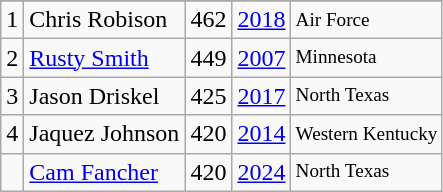<table class="wikitable">
<tr>
</tr>
<tr>
<td>1</td>
<td>Chris Robison</td>
<td><abbr>462</abbr></td>
<td><a href='#'>2018</a></td>
<td style="font-size:80%;">Air Force</td>
</tr>
<tr>
<td>2</td>
<td><a href='#'>Rusty Smith</a></td>
<td><abbr>449</abbr></td>
<td><a href='#'>2007</a></td>
<td style="font-size:80%;">Minnesota</td>
</tr>
<tr>
<td>3</td>
<td>Jason Driskel</td>
<td><abbr>425</abbr></td>
<td><a href='#'>2017</a></td>
<td style="font-size:80%;">North Texas</td>
</tr>
<tr>
<td>4</td>
<td>Jaquez Johnson</td>
<td><abbr>420</abbr></td>
<td><a href='#'>2014</a></td>
<td style="font-size:80%;">Western Kentucky</td>
</tr>
<tr>
<td></td>
<td><a href='#'>Cam Fancher</a></td>
<td><abbr>420</abbr></td>
<td><a href='#'>2024</a></td>
<td style="font-size:80%;">North Texas</td>
</tr>
</table>
